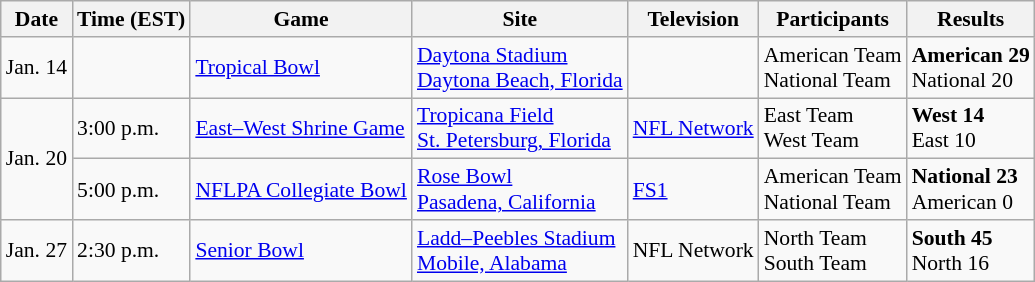<table class="wikitable" style="font-size:90%">
<tr>
<th>Date</th>
<th>Time (EST)</th>
<th>Game</th>
<th>Site</th>
<th>Television</th>
<th>Participants</th>
<th>Results</th>
</tr>
<tr>
<td>Jan. 14</td>
<td></td>
<td><a href='#'>Tropical Bowl</a></td>
<td><a href='#'>Daytona Stadium</a><br><a href='#'>Daytona Beach, Florida</a></td>
<td></td>
<td>American Team<br>National Team</td>
<td><strong>American 29</strong><br>National 20</td>
</tr>
<tr>
<td rowspan=2>Jan. 20</td>
<td>3:00 p.m.</td>
<td><a href='#'>East–West Shrine Game</a></td>
<td><a href='#'>Tropicana Field</a><br><a href='#'>St. Petersburg, Florida</a></td>
<td><a href='#'>NFL Network</a></td>
<td>East Team<br>West Team</td>
<td><strong>West 14</strong><br>East 10</td>
</tr>
<tr>
<td>5:00 p.m.</td>
<td><a href='#'>NFLPA Collegiate Bowl</a></td>
<td><a href='#'>Rose Bowl</a><br><a href='#'>Pasadena, California</a></td>
<td><a href='#'>FS1</a></td>
<td>American Team<br>National Team</td>
<td><strong>National 23</strong><br>American 0</td>
</tr>
<tr>
<td style=white-space:norwrap>Jan. 27</td>
<td>2:30 p.m.</td>
<td><a href='#'>Senior Bowl</a></td>
<td><a href='#'>Ladd–Peebles Stadium</a><br><a href='#'>Mobile, Alabama</a></td>
<td>NFL Network</td>
<td>North Team<br>South Team</td>
<td><strong>South 45</strong><br>North 16</td>
</tr>
</table>
